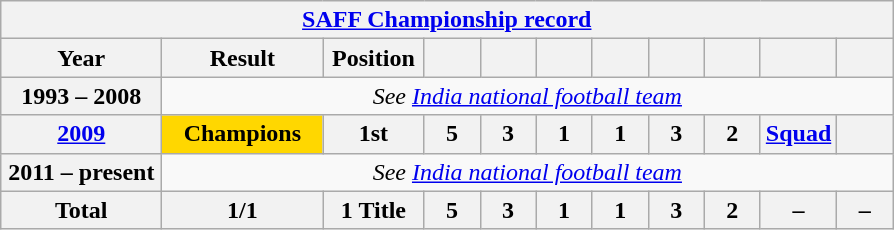<table class="wikitable collapsible" style="text-align: center;">
<tr>
<th colspan=11 style="background:color: #0000FF;"><a href='#'>SAFF Championship record</a></th>
</tr>
<tr>
<th style="width:100px;">Year</th>
<th style="width:100px;">Result</th>
<th style="width:60px;">Position</th>
<th style="width:30px;"></th>
<th style="width:30px;"></th>
<th style="width:30px;"></th>
<th style="width:30px;"></th>
<th style="width:30px;"></th>
<th style="width:30px;"></th>
<th style="width:30px;"></th>
<th style="width:30px;"></th>
</tr>
<tr>
<th scope=row>1993 – 2008</th>
<td colspan=10><em>See <a href='#'>India national football team</a></em></td>
</tr>
<tr>
<th scope=row> <strong><a href='#'>2009</a></strong></th>
<th style="background:gold;"><strong>Champions</strong></th>
<th><strong>1st</strong></th>
<th><strong>5</strong></th>
<th><strong>3</strong></th>
<th><strong>1</strong></th>
<th><strong>1</strong></th>
<th><strong>3</strong></th>
<th><strong>2</strong></th>
<th><strong><a href='#'>Squad</a></strong></th>
<th></th>
</tr>
<tr>
<th scope=row>2011 – present</th>
<td colspan=10><em>See <a href='#'>India national football team</a></em></td>
</tr>
<tr>
<th>Total</th>
<th>1/1</th>
<th>1 Title</th>
<th>5</th>
<th>3</th>
<th>1</th>
<th>1</th>
<th>3</th>
<th>2</th>
<th>–</th>
<th>–</th>
</tr>
</table>
